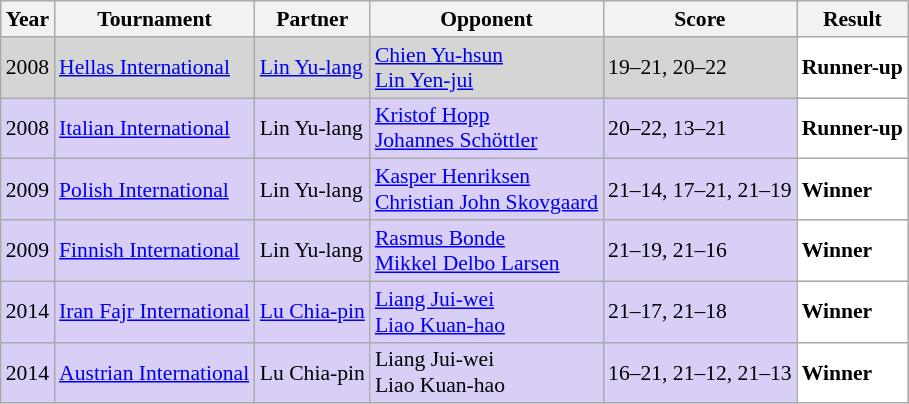<table class="sortable wikitable" style="font-size: 90%;">
<tr>
<th>Year</th>
<th>Tournament</th>
<th>Partner</th>
<th>Opponent</th>
<th>Score</th>
<th>Result</th>
</tr>
<tr style="background:#D5D5D5">
<td align="center">2008</td>
<td align="left"><a href='#'>Hellas International</a></td>
<td align="left"> <a href='#'>Lin Yu-lang</a></td>
<td align="left"> <a href='#'>Chien Yu-hsun</a><br> <a href='#'>Lin Yen-jui</a></td>
<td align="left">19–21, 20–22</td>
<td style="text-align:left; background:white"> <strong>Runner-up</strong></td>
</tr>
<tr style="background:#D8CEF6">
<td align="center">2008</td>
<td align="left"><a href='#'>Italian International</a></td>
<td align="left"> Lin Yu-lang</td>
<td align="left"> <a href='#'>Kristof Hopp</a><br> <a href='#'>Johannes Schöttler</a></td>
<td align="left">20–22, 13–21</td>
<td style="text-align:left; background:white"> <strong>Runner-up</strong></td>
</tr>
<tr style="background:#D8CEF6">
<td align="center">2009</td>
<td align="left"><a href='#'>Polish International</a></td>
<td align="left"> Lin Yu-lang</td>
<td align="left"> <a href='#'>Kasper Henriksen</a><br> <a href='#'>Christian John Skovgaard</a></td>
<td align="left">21–14, 17–21, 21–19</td>
<td style="text-align:left; background:white"> <strong>Winner</strong></td>
</tr>
<tr style="background:#D8CEF6">
<td align="center">2009</td>
<td align="left"><a href='#'>Finnish International</a></td>
<td align="left"> Lin Yu-lang</td>
<td align="left"> <a href='#'>Rasmus Bonde</a><br> <a href='#'>Mikkel Delbo Larsen</a></td>
<td align="left">21–19, 21–16</td>
<td style="text-align:left; background:white"> <strong>Winner</strong></td>
</tr>
<tr style="background:#D8CEF6">
<td align="center">2014</td>
<td align="left"><a href='#'>Iran Fajr International</a></td>
<td align="left"> <a href='#'>Lu Chia-pin</a></td>
<td align="left"> <a href='#'>Liang Jui-wei</a><br> <a href='#'>Liao Kuan-hao</a></td>
<td align="left">21–17, 21–18</td>
<td style="text-align:left; background:white"> <strong>Winner</strong></td>
</tr>
<tr style="background:#D8CEF6">
<td align="center">2014</td>
<td align="left"><a href='#'>Austrian International</a></td>
<td align="left"> Lu Chia-pin</td>
<td align="left"> Liang Jui-wei<br> Liao Kuan-hao</td>
<td align="left">16–21, 21–12, 21–13</td>
<td style="text-align:left; background:white"> <strong>Winner</strong></td>
</tr>
</table>
